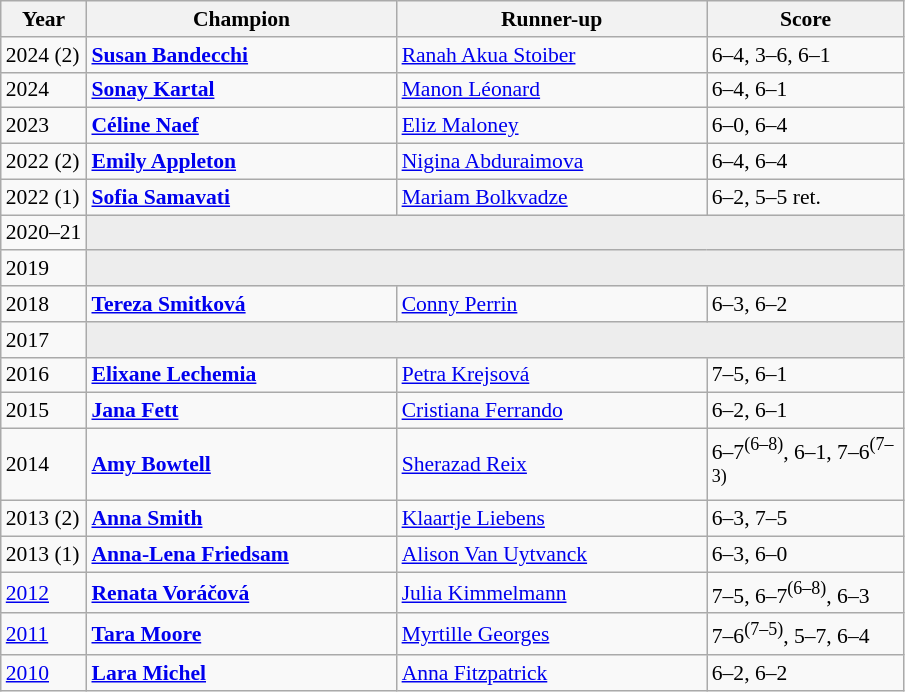<table class="wikitable" style="font-size:90%">
<tr>
<th>Year</th>
<th width="200">Champion</th>
<th width="200">Runner-up</th>
<th width="125">Score</th>
</tr>
<tr>
<td>2024 (2)</td>
<td><strong> <a href='#'>Susan Bandecchi</a></strong></td>
<td> <a href='#'>Ranah Akua Stoiber</a></td>
<td>6–4, 3–6, 6–1</td>
</tr>
<tr>
<td>2024</td>
<td><strong> <a href='#'>Sonay Kartal</a></strong></td>
<td> <a href='#'>Manon Léonard</a></td>
<td>6–4, 6–1</td>
</tr>
<tr>
<td>2023</td>
<td><strong> <a href='#'>Céline Naef</a></strong></td>
<td> <a href='#'>Eliz Maloney</a></td>
<td>6–0, 6–4</td>
</tr>
<tr>
<td>2022 (2)</td>
<td> <strong><a href='#'>Emily Appleton</a></strong></td>
<td> <a href='#'>Nigina Abduraimova</a></td>
<td>6–4, 6–4</td>
</tr>
<tr>
<td>2022 (1)</td>
<td> <strong><a href='#'>Sofia Samavati</a></strong></td>
<td> <a href='#'>Mariam Bolkvadze</a></td>
<td>6–2, 5–5 ret.</td>
</tr>
<tr>
<td>2020–21</td>
<td colspan=3 bgcolor="#ededed"></td>
</tr>
<tr>
<td>2019</td>
<td colspan=3 bgcolor="#ededed"></td>
</tr>
<tr>
<td>2018</td>
<td> <strong><a href='#'>Tereza Smitková</a></strong></td>
<td> <a href='#'>Conny Perrin</a></td>
<td>6–3, 6–2</td>
</tr>
<tr>
<td>2017</td>
<td colspan=3 bgcolor="#ededed"></td>
</tr>
<tr>
<td>2016</td>
<td> <strong><a href='#'>Elixane Lechemia</a></strong></td>
<td> <a href='#'>Petra Krejsová</a></td>
<td>7–5, 6–1</td>
</tr>
<tr>
<td>2015</td>
<td> <strong><a href='#'>Jana Fett</a></strong></td>
<td> <a href='#'>Cristiana Ferrando</a></td>
<td>6–2, 6–1</td>
</tr>
<tr>
<td>2014</td>
<td> <strong><a href='#'>Amy Bowtell</a></strong></td>
<td> <a href='#'>Sherazad Reix</a></td>
<td>6–7<sup>(6–8)</sup>, 6–1, 7–6<sup>(7–3)</sup></td>
</tr>
<tr>
<td>2013 (2)</td>
<td> <strong><a href='#'>Anna Smith</a></strong></td>
<td> <a href='#'>Klaartje Liebens</a></td>
<td>6–3, 7–5</td>
</tr>
<tr>
<td>2013 (1)</td>
<td> <strong><a href='#'>Anna-Lena Friedsam</a></strong></td>
<td> <a href='#'>Alison Van Uytvanck</a></td>
<td>6–3, 6–0</td>
</tr>
<tr>
<td><a href='#'>2012</a></td>
<td> <strong><a href='#'>Renata Voráčová</a></strong></td>
<td> <a href='#'>Julia Kimmelmann</a></td>
<td>7–5, 6–7<sup>(6–8)</sup>, 6–3</td>
</tr>
<tr>
<td><a href='#'>2011</a></td>
<td> <strong><a href='#'>Tara Moore</a></strong></td>
<td> <a href='#'>Myrtille Georges</a></td>
<td>7–6<sup>(7–5)</sup>, 5–7, 6–4</td>
</tr>
<tr>
<td><a href='#'>2010</a></td>
<td> <strong><a href='#'>Lara Michel</a></strong></td>
<td> <a href='#'>Anna Fitzpatrick</a></td>
<td>6–2, 6–2</td>
</tr>
</table>
